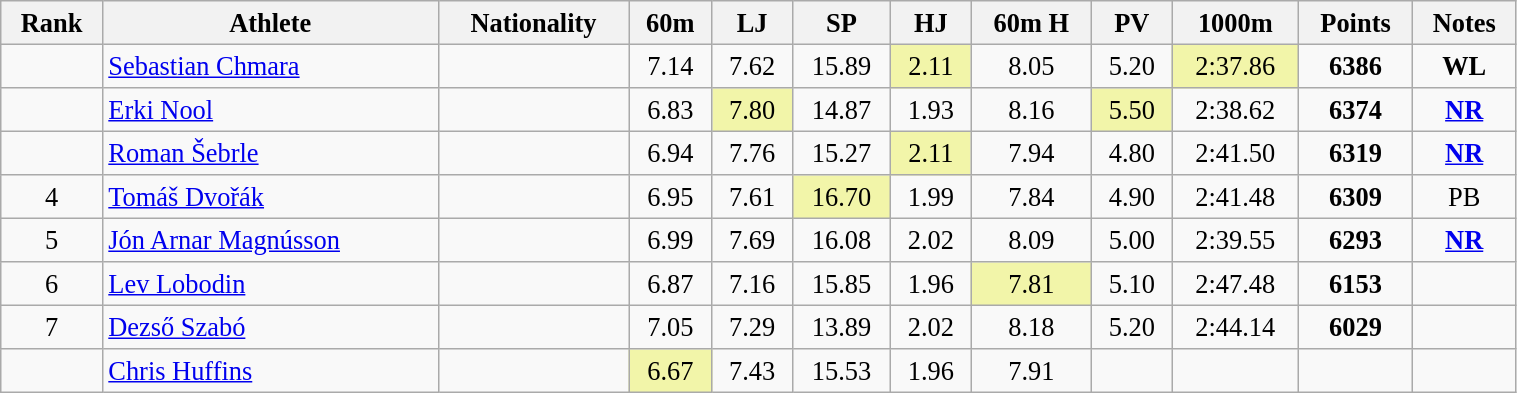<table class="wikitable sortable" style=" text-align:center; font-size:110%;" width="80%">
<tr>
<th>Rank</th>
<th>Athlete</th>
<th>Nationality</th>
<th>60m</th>
<th>LJ</th>
<th>SP</th>
<th>HJ</th>
<th>60m H</th>
<th>PV</th>
<th>1000m</th>
<th>Points</th>
<th>Notes</th>
</tr>
<tr>
<td></td>
<td align=left><a href='#'>Sebastian Chmara</a></td>
<td align=left></td>
<td>7.14</td>
<td>7.62</td>
<td>15.89</td>
<td bgcolor=#F2F5A9>2.11</td>
<td>8.05</td>
<td>5.20</td>
<td bgcolor=#F2F5A9>2:37.86</td>
<td><strong>6386</strong></td>
<td><strong>WL</strong></td>
</tr>
<tr>
<td></td>
<td align=left><a href='#'>Erki Nool</a></td>
<td align=left></td>
<td>6.83</td>
<td bgcolor=#F2F5A9>7.80</td>
<td>14.87</td>
<td>1.93</td>
<td>8.16</td>
<td bgcolor=#F2F5A9>5.50</td>
<td>2:38.62</td>
<td><strong>6374</strong></td>
<td><strong><a href='#'>NR</a></strong></td>
</tr>
<tr>
<td></td>
<td align=left><a href='#'>Roman Šebrle</a></td>
<td align=left></td>
<td>6.94</td>
<td>7.76</td>
<td>15.27</td>
<td bgcolor=#F2F5A9>2.11</td>
<td>7.94</td>
<td>4.80</td>
<td>2:41.50</td>
<td><strong>6319</strong></td>
<td><strong><a href='#'>NR</a></strong></td>
</tr>
<tr>
<td>4</td>
<td align=left><a href='#'>Tomáš Dvořák</a></td>
<td align=left></td>
<td>6.95</td>
<td>7.61</td>
<td bgcolor=#F2F5A9>16.70</td>
<td>1.99</td>
<td>7.84</td>
<td>4.90</td>
<td>2:41.48</td>
<td><strong>6309</strong></td>
<td>PB</td>
</tr>
<tr>
<td>5</td>
<td align=left><a href='#'>Jón Arnar Magnússon</a></td>
<td align=left></td>
<td>6.99</td>
<td>7.69</td>
<td>16.08</td>
<td>2.02</td>
<td>8.09</td>
<td>5.00</td>
<td>2:39.55</td>
<td><strong>6293</strong></td>
<td><strong><a href='#'>NR</a></strong></td>
</tr>
<tr>
<td>6</td>
<td align=left><a href='#'>Lev Lobodin</a></td>
<td align=left></td>
<td>6.87</td>
<td>7.16</td>
<td>15.85</td>
<td>1.96</td>
<td bgcolor=#F2F5A9>7.81</td>
<td>5.10</td>
<td>2:47.48</td>
<td><strong>6153</strong></td>
<td></td>
</tr>
<tr>
<td>7</td>
<td align=left><a href='#'>Dezső Szabó</a></td>
<td align=left></td>
<td>7.05</td>
<td>7.29</td>
<td>13.89</td>
<td>2.02</td>
<td>8.18</td>
<td>5.20</td>
<td>2:44.14</td>
<td><strong>6029</strong></td>
<td></td>
</tr>
<tr>
<td></td>
<td align=left><a href='#'>Chris Huffins</a></td>
<td align=left></td>
<td bgcolor=#F2F5A9>6.67</td>
<td>7.43</td>
<td>15.53</td>
<td>1.96</td>
<td>7.91</td>
<td></td>
<td></td>
<td><strong></strong></td>
<td></td>
</tr>
</table>
